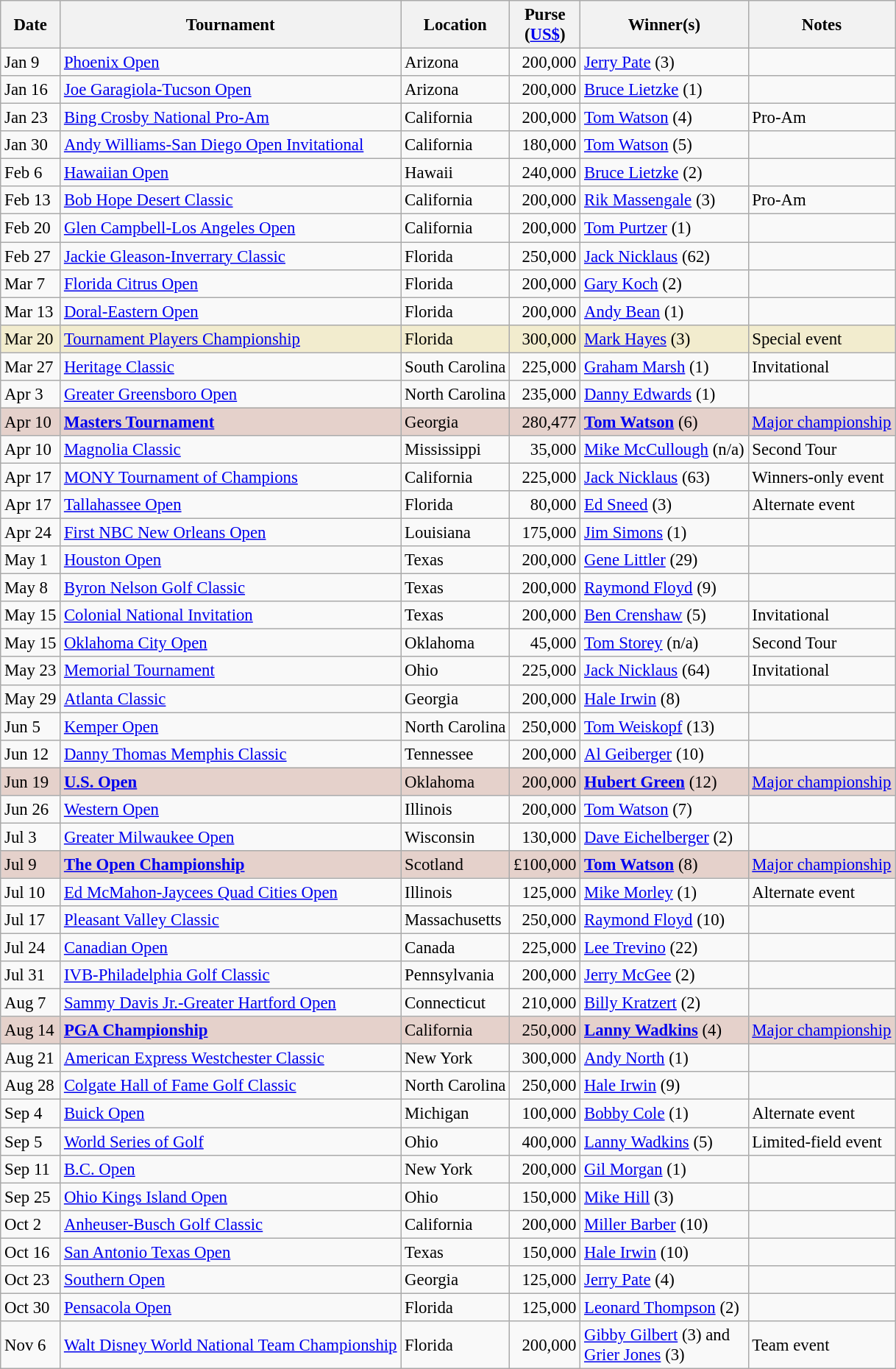<table class="wikitable" style="font-size:95%">
<tr>
<th>Date</th>
<th>Tournament</th>
<th>Location</th>
<th>Purse<br>(<a href='#'>US$</a>)</th>
<th>Winner(s)</th>
<th>Notes</th>
</tr>
<tr>
<td>Jan 9</td>
<td><a href='#'>Phoenix Open</a></td>
<td>Arizona</td>
<td align=right>200,000</td>
<td> <a href='#'>Jerry Pate</a> (3)</td>
<td></td>
</tr>
<tr>
<td>Jan 16</td>
<td><a href='#'>Joe Garagiola-Tucson Open</a></td>
<td>Arizona</td>
<td align=right>200,000</td>
<td> <a href='#'>Bruce Lietzke</a> (1)</td>
<td></td>
</tr>
<tr>
<td>Jan 23</td>
<td><a href='#'>Bing Crosby National Pro-Am</a></td>
<td>California</td>
<td align=right>200,000</td>
<td> <a href='#'>Tom Watson</a> (4)</td>
<td>Pro-Am</td>
</tr>
<tr>
<td>Jan 30</td>
<td><a href='#'>Andy Williams-San Diego Open Invitational</a></td>
<td>California</td>
<td align=right>180,000</td>
<td> <a href='#'>Tom Watson</a> (5)</td>
<td></td>
</tr>
<tr>
<td>Feb 6</td>
<td><a href='#'>Hawaiian Open</a></td>
<td>Hawaii</td>
<td align=right>240,000</td>
<td> <a href='#'>Bruce Lietzke</a> (2)</td>
<td></td>
</tr>
<tr>
<td>Feb 13</td>
<td><a href='#'>Bob Hope Desert Classic</a></td>
<td>California</td>
<td align=right>200,000</td>
<td> <a href='#'>Rik Massengale</a> (3)</td>
<td>Pro-Am</td>
</tr>
<tr>
<td>Feb 20</td>
<td><a href='#'>Glen Campbell-Los Angeles Open</a></td>
<td>California</td>
<td align=right>200,000</td>
<td> <a href='#'>Tom Purtzer</a> (1)</td>
<td></td>
</tr>
<tr>
<td>Feb 27</td>
<td><a href='#'>Jackie Gleason-Inverrary Classic</a></td>
<td>Florida</td>
<td align=right>250,000</td>
<td> <a href='#'>Jack Nicklaus</a> (62)</td>
<td></td>
</tr>
<tr>
<td>Mar 7</td>
<td><a href='#'>Florida Citrus Open</a></td>
<td>Florida</td>
<td align=right>200,000</td>
<td> <a href='#'>Gary Koch</a> (2)</td>
<td></td>
</tr>
<tr>
<td>Mar 13</td>
<td><a href='#'>Doral-Eastern Open</a></td>
<td>Florida</td>
<td align=right>200,000</td>
<td> <a href='#'>Andy Bean</a> (1)</td>
<td></td>
</tr>
<tr style="background:#f2ecce;">
<td>Mar 20</td>
<td><a href='#'>Tournament Players Championship</a></td>
<td>Florida</td>
<td align=right>300,000</td>
<td> <a href='#'>Mark Hayes</a> (3)</td>
<td>Special event</td>
</tr>
<tr>
<td>Mar 27</td>
<td><a href='#'>Heritage Classic</a></td>
<td>South Carolina</td>
<td align=right>225,000</td>
<td> <a href='#'>Graham Marsh</a> (1)</td>
<td>Invitational</td>
</tr>
<tr>
<td>Apr 3</td>
<td><a href='#'>Greater Greensboro Open</a></td>
<td>North Carolina</td>
<td align=right>235,000</td>
<td> <a href='#'>Danny Edwards</a> (1)</td>
<td></td>
</tr>
<tr style="background:#e5d1cb;">
<td>Apr 10</td>
<td><strong><a href='#'>Masters Tournament</a></strong></td>
<td>Georgia</td>
<td align=right>280,477</td>
<td> <strong><a href='#'>Tom Watson</a></strong> (6)</td>
<td><a href='#'>Major championship</a></td>
</tr>
<tr>
<td>Apr 10</td>
<td><a href='#'>Magnolia Classic</a></td>
<td>Mississippi</td>
<td align=right>35,000</td>
<td> <a href='#'>Mike McCullough</a> (n/a)</td>
<td>Second Tour</td>
</tr>
<tr>
<td>Apr 17</td>
<td><a href='#'>MONY Tournament of Champions</a></td>
<td>California</td>
<td align=right>225,000</td>
<td> <a href='#'>Jack Nicklaus</a> (63)</td>
<td>Winners-only event</td>
</tr>
<tr>
<td>Apr 17</td>
<td><a href='#'>Tallahassee Open</a></td>
<td>Florida</td>
<td align=right>80,000</td>
<td> <a href='#'>Ed Sneed</a> (3)</td>
<td>Alternate event</td>
</tr>
<tr>
<td>Apr 24</td>
<td><a href='#'>First NBC New Orleans Open</a></td>
<td>Louisiana</td>
<td align=right>175,000</td>
<td> <a href='#'>Jim Simons</a> (1)</td>
<td></td>
</tr>
<tr>
<td>May 1</td>
<td><a href='#'>Houston Open</a></td>
<td>Texas</td>
<td align=right>200,000</td>
<td> <a href='#'>Gene Littler</a> (29)</td>
<td></td>
</tr>
<tr>
<td>May 8</td>
<td><a href='#'>Byron Nelson Golf Classic</a></td>
<td>Texas</td>
<td align=right>200,000</td>
<td> <a href='#'>Raymond Floyd</a> (9)</td>
<td></td>
</tr>
<tr>
<td>May 15</td>
<td><a href='#'>Colonial National Invitation</a></td>
<td>Texas</td>
<td align=right>200,000</td>
<td> <a href='#'>Ben Crenshaw</a> (5)</td>
<td>Invitational</td>
</tr>
<tr>
<td>May 15</td>
<td><a href='#'>Oklahoma City Open</a></td>
<td>Oklahoma</td>
<td align=right>45,000</td>
<td> <a href='#'>Tom Storey</a> (n/a)</td>
<td>Second Tour</td>
</tr>
<tr>
<td>May 23</td>
<td><a href='#'>Memorial Tournament</a></td>
<td>Ohio</td>
<td align=right>225,000</td>
<td> <a href='#'>Jack Nicklaus</a> (64)</td>
<td>Invitational</td>
</tr>
<tr>
<td>May 29</td>
<td><a href='#'>Atlanta Classic</a></td>
<td>Georgia</td>
<td align=right>200,000</td>
<td> <a href='#'>Hale Irwin</a> (8)</td>
<td></td>
</tr>
<tr>
<td>Jun 5</td>
<td><a href='#'>Kemper Open</a></td>
<td>North Carolina</td>
<td align=right>250,000</td>
<td> <a href='#'>Tom Weiskopf</a> (13)</td>
<td></td>
</tr>
<tr>
<td>Jun 12</td>
<td><a href='#'>Danny Thomas Memphis Classic</a></td>
<td>Tennessee</td>
<td align=right>200,000</td>
<td> <a href='#'>Al Geiberger</a> (10)</td>
<td></td>
</tr>
<tr style="background:#e5d1cb;">
<td>Jun 19</td>
<td><strong><a href='#'>U.S. Open</a></strong></td>
<td>Oklahoma</td>
<td align=right>200,000</td>
<td> <strong><a href='#'>Hubert Green</a></strong> (12)</td>
<td><a href='#'>Major championship</a></td>
</tr>
<tr>
<td>Jun 26</td>
<td><a href='#'>Western Open</a></td>
<td>Illinois</td>
<td align=right>200,000</td>
<td> <a href='#'>Tom Watson</a> (7)</td>
<td></td>
</tr>
<tr>
<td>Jul 3</td>
<td><a href='#'>Greater Milwaukee Open</a></td>
<td>Wisconsin</td>
<td align=right>130,000</td>
<td> <a href='#'>Dave Eichelberger</a> (2)</td>
<td></td>
</tr>
<tr style="background:#e5d1cb;">
<td>Jul 9</td>
<td><strong><a href='#'>The Open Championship</a></strong></td>
<td>Scotland</td>
<td align=right>£100,000</td>
<td> <strong><a href='#'>Tom Watson</a></strong> (8)</td>
<td><a href='#'>Major championship</a></td>
</tr>
<tr>
<td>Jul 10</td>
<td><a href='#'>Ed McMahon-Jaycees Quad Cities Open</a></td>
<td>Illinois</td>
<td align=right>125,000</td>
<td> <a href='#'>Mike Morley</a> (1)</td>
<td>Alternate event</td>
</tr>
<tr>
<td>Jul 17</td>
<td><a href='#'>Pleasant Valley Classic</a></td>
<td>Massachusetts</td>
<td align=right>250,000</td>
<td> <a href='#'>Raymond Floyd</a> (10)</td>
<td></td>
</tr>
<tr>
<td>Jul 24</td>
<td><a href='#'>Canadian Open</a></td>
<td>Canada</td>
<td align=right>225,000</td>
<td> <a href='#'>Lee Trevino</a> (22)</td>
<td></td>
</tr>
<tr>
<td>Jul 31</td>
<td><a href='#'>IVB-Philadelphia Golf Classic</a></td>
<td>Pennsylvania</td>
<td align=right>200,000</td>
<td> <a href='#'>Jerry McGee</a> (2)</td>
<td></td>
</tr>
<tr>
<td>Aug 7</td>
<td><a href='#'>Sammy Davis Jr.-Greater Hartford Open</a></td>
<td>Connecticut</td>
<td align=right>210,000</td>
<td> <a href='#'>Billy Kratzert</a> (2)</td>
<td></td>
</tr>
<tr style="background:#e5d1cb;">
<td>Aug 14</td>
<td><strong><a href='#'>PGA Championship</a></strong></td>
<td>California</td>
<td align=right>250,000</td>
<td> <strong><a href='#'>Lanny Wadkins</a></strong> (4)</td>
<td><a href='#'>Major championship</a></td>
</tr>
<tr>
<td>Aug 21</td>
<td><a href='#'>American Express Westchester Classic</a></td>
<td>New York</td>
<td align=right>300,000</td>
<td> <a href='#'>Andy North</a> (1)</td>
<td></td>
</tr>
<tr>
<td>Aug 28</td>
<td><a href='#'>Colgate Hall of Fame Golf Classic</a></td>
<td>North Carolina</td>
<td align=right>250,000</td>
<td> <a href='#'>Hale Irwin</a> (9)</td>
<td></td>
</tr>
<tr>
<td>Sep 4</td>
<td><a href='#'>Buick Open</a></td>
<td>Michigan</td>
<td align=right>100,000</td>
<td> <a href='#'>Bobby Cole</a> (1)</td>
<td>Alternate event</td>
</tr>
<tr>
<td>Sep 5</td>
<td><a href='#'>World Series of Golf</a></td>
<td>Ohio</td>
<td align=right>400,000</td>
<td> <a href='#'>Lanny Wadkins</a> (5)</td>
<td>Limited-field event</td>
</tr>
<tr>
<td>Sep 11</td>
<td><a href='#'>B.C. Open</a></td>
<td>New York</td>
<td align=right>200,000</td>
<td> <a href='#'>Gil Morgan</a> (1)</td>
<td></td>
</tr>
<tr>
<td>Sep 25</td>
<td><a href='#'>Ohio Kings Island Open</a></td>
<td>Ohio</td>
<td align=right>150,000</td>
<td> <a href='#'>Mike Hill</a> (3)</td>
<td></td>
</tr>
<tr>
<td>Oct 2</td>
<td><a href='#'>Anheuser-Busch Golf Classic</a></td>
<td>California</td>
<td align=right>200,000</td>
<td> <a href='#'>Miller Barber</a> (10)</td>
<td></td>
</tr>
<tr>
<td>Oct 16</td>
<td><a href='#'>San Antonio Texas Open</a></td>
<td>Texas</td>
<td align=right>150,000</td>
<td> <a href='#'>Hale Irwin</a> (10)</td>
<td></td>
</tr>
<tr>
<td>Oct 23</td>
<td><a href='#'>Southern Open</a></td>
<td>Georgia</td>
<td align=right>125,000</td>
<td> <a href='#'>Jerry Pate</a> (4)</td>
<td></td>
</tr>
<tr>
<td>Oct 30</td>
<td><a href='#'>Pensacola Open</a></td>
<td>Florida</td>
<td align=right>125,000</td>
<td> <a href='#'>Leonard Thompson</a> (2)</td>
<td></td>
</tr>
<tr>
<td>Nov 6</td>
<td><a href='#'>Walt Disney World National Team Championship</a></td>
<td>Florida</td>
<td align=right>200,000</td>
<td> <a href='#'>Gibby Gilbert</a> (3) and<br> <a href='#'>Grier Jones</a> (3)</td>
<td>Team event</td>
</tr>
</table>
